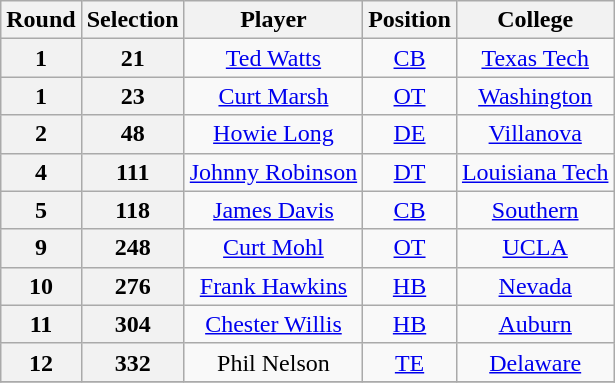<table class="wikitable" style="text-align:center">
<tr>
<th>Round</th>
<th>Selection</th>
<th>Player</th>
<th>Position</th>
<th>College</th>
</tr>
<tr>
<th>1</th>
<th>21</th>
<td><a href='#'>Ted Watts</a></td>
<td><a href='#'>CB</a></td>
<td><a href='#'>Texas Tech</a></td>
</tr>
<tr>
<th>1</th>
<th>23</th>
<td><a href='#'>Curt Marsh</a></td>
<td><a href='#'>OT</a></td>
<td><a href='#'>Washington</a></td>
</tr>
<tr>
<th>2</th>
<th>48</th>
<td><a href='#'>Howie Long</a></td>
<td><a href='#'>DE</a></td>
<td><a href='#'>Villanova</a></td>
</tr>
<tr>
<th>4</th>
<th>111</th>
<td><a href='#'>Johnny Robinson</a></td>
<td><a href='#'>DT</a></td>
<td><a href='#'>Louisiana Tech</a></td>
</tr>
<tr>
<th>5</th>
<th>118</th>
<td><a href='#'>James Davis</a></td>
<td><a href='#'>CB</a></td>
<td><a href='#'>Southern</a></td>
</tr>
<tr>
<th>9</th>
<th>248</th>
<td><a href='#'>Curt Mohl</a></td>
<td><a href='#'>OT</a></td>
<td><a href='#'>UCLA</a></td>
</tr>
<tr>
<th>10</th>
<th>276</th>
<td><a href='#'>Frank Hawkins</a></td>
<td><a href='#'>HB</a></td>
<td><a href='#'>Nevada</a></td>
</tr>
<tr>
<th>11</th>
<th>304</th>
<td><a href='#'>Chester Willis</a></td>
<td><a href='#'>HB</a></td>
<td><a href='#'>Auburn</a></td>
</tr>
<tr>
<th>12</th>
<th>332</th>
<td>Phil Nelson</td>
<td><a href='#'>TE</a></td>
<td><a href='#'>Delaware</a></td>
</tr>
<tr>
</tr>
</table>
